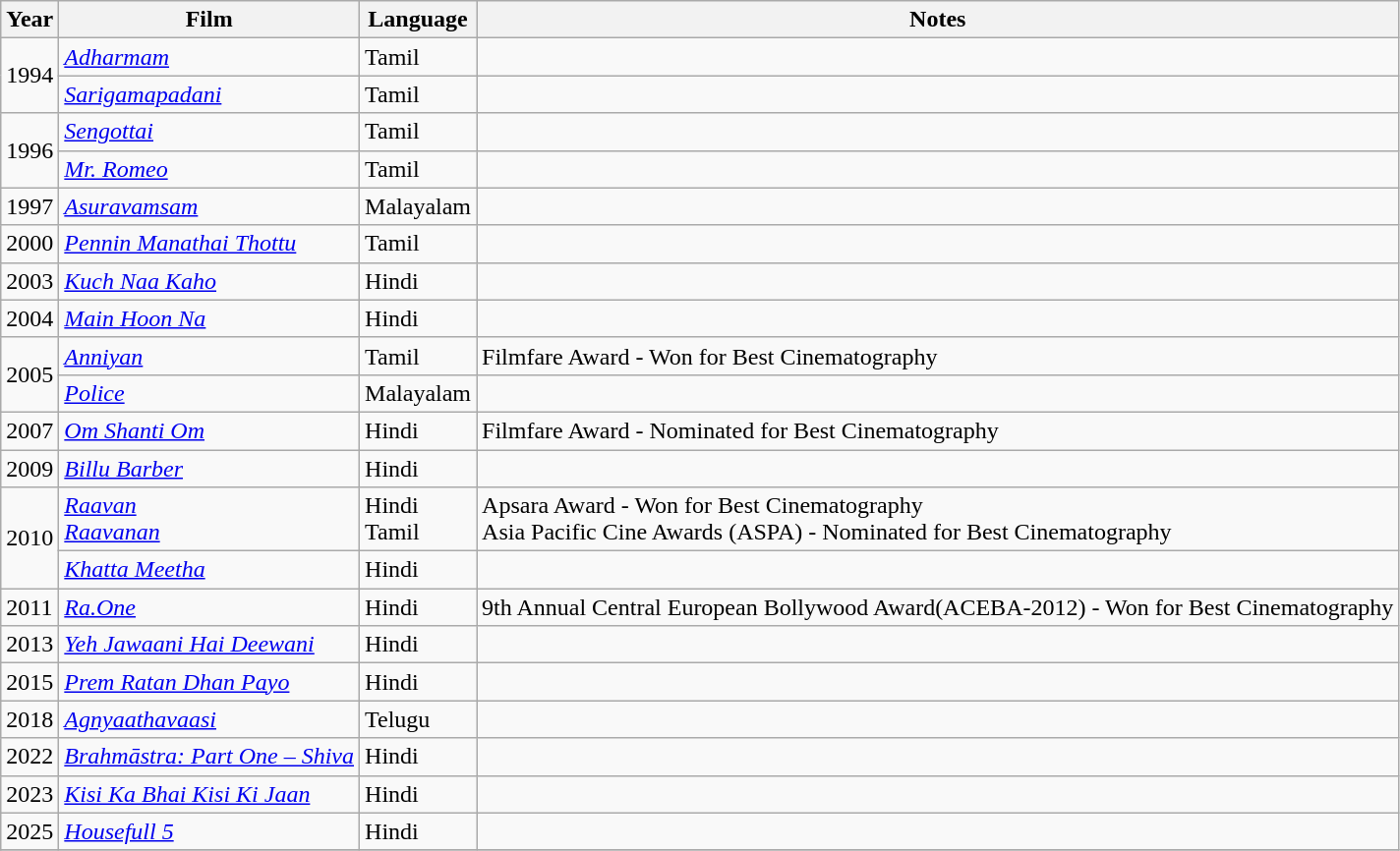<table class="wikitable">
<tr>
<th>Year</th>
<th>Film</th>
<th>Language</th>
<th>Notes</th>
</tr>
<tr>
<td rowspan="2">1994</td>
<td><em><a href='#'>Adharmam</a></em></td>
<td>Tamil</td>
<td></td>
</tr>
<tr>
<td><em><a href='#'>Sarigamapadani</a></em></td>
<td>Tamil</td>
<td></td>
</tr>
<tr>
<td rowspan="2">1996</td>
<td><em><a href='#'>Sengottai</a></em></td>
<td>Tamil</td>
<td></td>
</tr>
<tr>
<td><em><a href='#'>Mr. Romeo</a></em></td>
<td>Tamil</td>
<td></td>
</tr>
<tr>
<td>1997</td>
<td><em><a href='#'>Asuravamsam</a></em></td>
<td>Malayalam</td>
<td></td>
</tr>
<tr>
<td>2000</td>
<td><em><a href='#'>Pennin Manathai Thottu</a></em></td>
<td>Tamil</td>
<td></td>
</tr>
<tr>
<td>2003</td>
<td><em><a href='#'>Kuch Naa Kaho</a></em></td>
<td>Hindi</td>
<td></td>
</tr>
<tr>
<td>2004</td>
<td><em><a href='#'>Main Hoon Na</a></em></td>
<td>Hindi</td>
<td></td>
</tr>
<tr>
<td rowspan="2">2005</td>
<td><em><a href='#'>Anniyan</a></em></td>
<td>Tamil</td>
<td>Filmfare Award - Won for Best Cinematography</td>
</tr>
<tr>
<td><em><a href='#'>Police</a></em></td>
<td>Malayalam</td>
<td></td>
</tr>
<tr>
<td>2007</td>
<td><em><a href='#'>Om Shanti Om</a></em></td>
<td>Hindi</td>
<td>Filmfare Award - Nominated for Best Cinematography</td>
</tr>
<tr>
<td>2009</td>
<td><em><a href='#'>Billu Barber</a></em></td>
<td>Hindi</td>
<td></td>
</tr>
<tr>
<td rowspan="2">2010</td>
<td><em><a href='#'>Raavan</a></em><br><em><a href='#'>Raavanan</a></em></td>
<td>Hindi<br>Tamil</td>
<td>Apsara Award - Won for Best Cinematography<br>Asia Pacific Cine Awards (ASPA) - Nominated for Best Cinematography</td>
</tr>
<tr>
<td><em><a href='#'>Khatta Meetha</a></em></td>
<td>Hindi</td>
<td></td>
</tr>
<tr>
<td>2011</td>
<td><em><a href='#'>Ra.One</a></em></td>
<td>Hindi</td>
<td>9th Annual Central European Bollywood Award(ACEBA-2012) - Won for Best Cinematography</td>
</tr>
<tr>
<td>2013</td>
<td><em><a href='#'>Yeh Jawaani Hai Deewani</a></em></td>
<td>Hindi</td>
<td></td>
</tr>
<tr>
<td>2015</td>
<td><em><a href='#'>Prem Ratan Dhan Payo</a></em></td>
<td>Hindi</td>
<td></td>
</tr>
<tr>
<td>2018</td>
<td><em><a href='#'>Agnyaathavaasi</a></em></td>
<td>Telugu</td>
<td></td>
</tr>
<tr>
<td>2022</td>
<td><em><a href='#'>Brahmāstra: Part One – Shiva</a></em></td>
<td>Hindi</td>
<td></td>
</tr>
<tr>
<td>2023</td>
<td><em><a href='#'>Kisi Ka Bhai Kisi Ki Jaan</a></em></td>
<td>Hindi</td>
<td></td>
</tr>
<tr>
<td>2025</td>
<td><em><a href='#'>Housefull 5</a></em></td>
<td>Hindi</td>
<td></td>
</tr>
<tr>
</tr>
</table>
